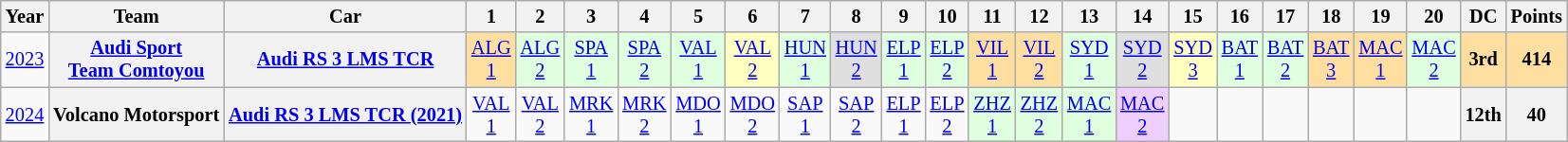<table class="wikitable" style="text-align:center; font-size:85%">
<tr>
<th>Year</th>
<th>Team</th>
<th>Car</th>
<th>1</th>
<th>2</th>
<th>3</th>
<th>4</th>
<th>5</th>
<th>6</th>
<th>7</th>
<th>8</th>
<th>9</th>
<th>10</th>
<th>11</th>
<th>12</th>
<th>13</th>
<th>14</th>
<th>15</th>
<th>16</th>
<th>17</th>
<th>18</th>
<th>19</th>
<th>20</th>
<th>DC</th>
<th>Points</th>
</tr>
<tr>
<td><a href='#'>2023</a></td>
<th nowrap><a href='#'>Audi Sport<br>Team Comtoyou</a></th>
<th nowrap><a href='#'>Audi RS 3 LMS TCR</a></th>
<td style="background:#FFDF9F;"><a href='#'>ALG<br>1</a><br></td>
<td style="background:#DFFFDF;"><a href='#'>ALG<br>2</a><br></td>
<td style="background:#DFFFDF;"><a href='#'>SPA<br>1</a><br></td>
<td style="background:#DFFFDF;"><a href='#'>SPA<br>2</a><br></td>
<td style="background:#DFFFDF;"><a href='#'>VAL<br>1</a><br></td>
<td style="background:#FFFFBF;"><a href='#'>VAL<br>2</a><br></td>
<td style="background:#DFFFDF;"><a href='#'>HUN<br>1</a><br></td>
<td style="background:#DFDFDF;"><a href='#'>HUN<br>2</a><br></td>
<td style="background:#DFFFDF;"><a href='#'>ELP<br>1</a><br></td>
<td style="background:#DFFFDF;"><a href='#'>ELP<br>2</a><br></td>
<td style="background:#FFDF9F;"><a href='#'>VIL<br>1</a><br></td>
<td style="background:#FFDF9F;"><a href='#'>VIL<br>2</a><br></td>
<td style="background:#DFFFDF;"><a href='#'>SYD<br>1</a><br></td>
<td style="background:#DFDFDF;"><a href='#'>SYD<br>2</a><br></td>
<td style="background:#FFFFBF;"><a href='#'>SYD<br>3</a><br></td>
<td style="background:#DFFFDF;"><a href='#'>BAT<br>1</a><br></td>
<td style="background:#DFFFDF;"><a href='#'>BAT<br>2</a><br></td>
<td style="background:#FFDF9F;"><a href='#'>BAT<br>3</a><br></td>
<td style="background:#FFDF9F;"><a href='#'>MAC<br>1</a><br></td>
<td style="background:#DFFFDF;"><a href='#'>MAC<br>2</a><br></td>
<th style="background:#FFDF9F;">3rd</th>
<th style="background:#FFDF9F;">414</th>
</tr>
<tr>
<td><a href='#'>2024</a></td>
<th nowrap>Volcano Motorsport</th>
<th nowrap><a href='#'>Audi RS 3 LMS TCR (2021)</a></th>
<td><a href='#'>VAL<br>1</a></td>
<td><a href='#'>VAL<br>2</a></td>
<td><a href='#'>MRK<br>1</a></td>
<td><a href='#'>MRK<br>2</a></td>
<td><a href='#'>MDO<br>1</a></td>
<td><a href='#'>MDO<br>2</a></td>
<td><a href='#'>SAP<br>1</a></td>
<td><a href='#'>SAP<br>2</a></td>
<td><a href='#'>ELP<br>1</a></td>
<td><a href='#'>ELP<br>2</a></td>
<td style="background:#DFFFDF;"><a href='#'>ZHZ<br>1</a><br></td>
<td style="background:#DFFFDF;"><a href='#'>ZHZ<br>2</a><br></td>
<td style="background:#DFFFDF;"><a href='#'>MAC<br>1</a><br></td>
<td style="background:#EFCFFF;"><a href='#'>MAC<br>2</a><br></td>
<td></td>
<td></td>
<td></td>
<td></td>
<td></td>
<td></td>
<th>12th</th>
<th>40</th>
</tr>
</table>
